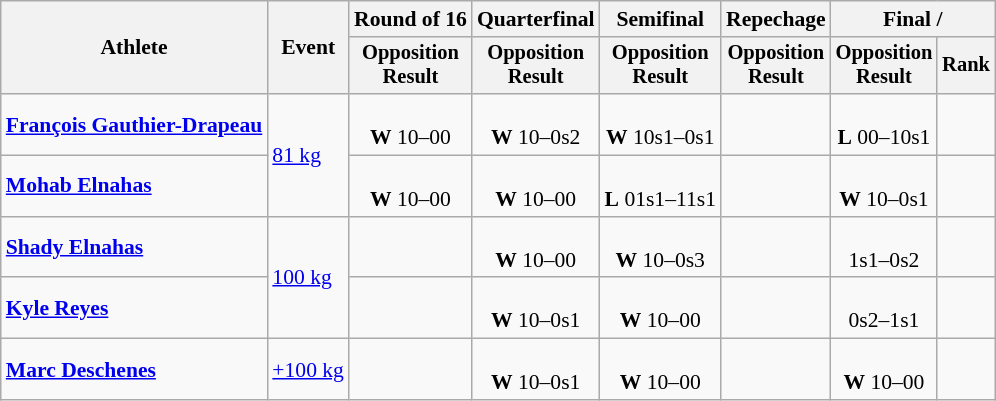<table class="wikitable" style="font-size:90%">
<tr>
<th rowspan=2>Athlete</th>
<th rowspan=2>Event</th>
<th>Round of 16</th>
<th>Quarterfinal</th>
<th>Semifinal</th>
<th>Repechage</th>
<th colspan=2>Final / </th>
</tr>
<tr style="font-size: 95%">
<th>Opposition<br>Result</th>
<th>Opposition<br>Result</th>
<th>Opposition<br>Result</th>
<th>Opposition<br>Result</th>
<th>Opposition<br>Result</th>
<th>Rank</th>
</tr>
<tr align=center>
<td align=left><strong><a href='#'>François Gauthier-Drapeau</a></strong></td>
<td align=left rowspan=2><a href='#'>81 kg</a></td>
<td><br><strong>W</strong> 10–00</td>
<td><br><strong>W</strong> 10–0s2</td>
<td><br><strong>W</strong> 10s1–0s1</td>
<td></td>
<td><br><strong>L</strong> 00–10s1</td>
<td></td>
</tr>
<tr align=center>
<td align=left><strong><a href='#'>Mohab Elnahas</a></strong></td>
<td><br><strong>W</strong> 10–00</td>
<td><br><strong>W</strong> 10–00</td>
<td><br><strong>L</strong> 01s1–11s1</td>
<td></td>
<td><br><strong>W</strong> 10–0s1</td>
<td></td>
</tr>
<tr align=center>
<td align=left><strong><a href='#'>Shady Elnahas</a></strong></td>
<td align=left rowspan=2><a href='#'>100 kg</a></td>
<td></td>
<td><br><strong>W</strong> 10–00</td>
<td><br><strong>W</strong> 10–0s3</td>
<td></td>
<td><br>1s1–0s2</td>
<td></td>
</tr>
<tr align=center>
<td align=left><strong><a href='#'>Kyle Reyes</a></strong></td>
<td></td>
<td><br><strong>W</strong> 10–0s1</td>
<td><br><strong>W</strong> 10–00</td>
<td></td>
<td><br>0s2–1s1</td>
<td></td>
</tr>
<tr align=center>
<td align=left><strong><a href='#'>Marc Deschenes</a></strong></td>
<td align=left><a href='#'>+100 kg</a></td>
<td></td>
<td><br><strong>W</strong> 10–0s1</td>
<td><br><strong>W</strong> 10–00</td>
<td></td>
<td><br><strong>W</strong> 10–00</td>
<td></td>
</tr>
</table>
